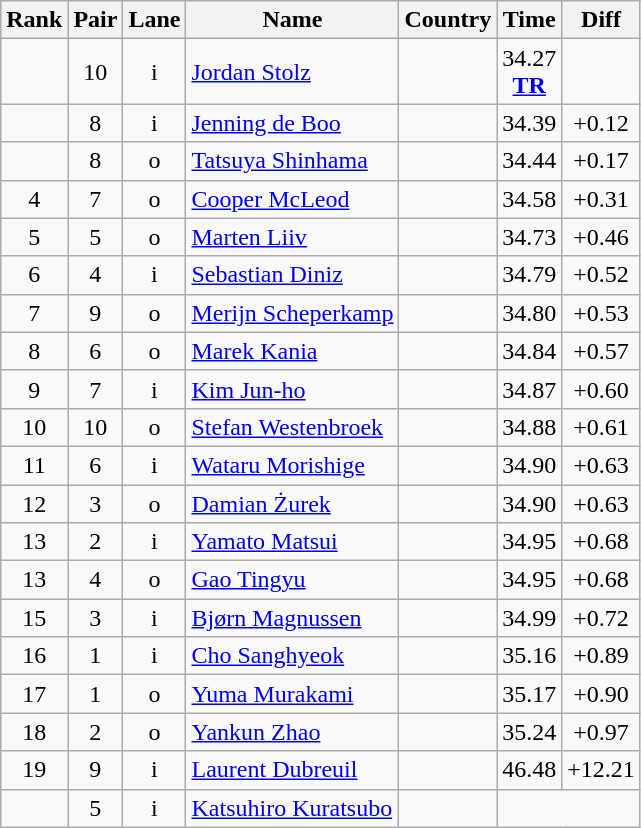<table class="wikitable sortable" style="text-align:center">
<tr>
<th>Rank</th>
<th>Pair</th>
<th>Lane</th>
<th>Name</th>
<th>Country</th>
<th>Time</th>
<th>Diff</th>
</tr>
<tr>
<td></td>
<td>10</td>
<td>i</td>
<td align=left><a href='#'>Jordan Stolz</a></td>
<td align=left></td>
<td>34.27<br><strong><a href='#'>TR</a></strong></td>
<td></td>
</tr>
<tr>
<td></td>
<td>8</td>
<td>i</td>
<td align=left><a href='#'>Jenning de Boo</a></td>
<td align=left></td>
<td>34.39</td>
<td>+0.12</td>
</tr>
<tr>
<td></td>
<td>8</td>
<td>o</td>
<td align=left><a href='#'>Tatsuya Shinhama</a></td>
<td align=left></td>
<td>34.44</td>
<td>+0.17</td>
</tr>
<tr>
<td>4</td>
<td>7</td>
<td>o</td>
<td align=left><a href='#'>Cooper McLeod</a></td>
<td align=left></td>
<td>34.58</td>
<td>+0.31</td>
</tr>
<tr>
<td>5</td>
<td>5</td>
<td>o</td>
<td align=left><a href='#'>Marten Liiv</a></td>
<td align=left></td>
<td>34.73</td>
<td>+0.46</td>
</tr>
<tr>
<td>6</td>
<td>4</td>
<td>i</td>
<td align=left><a href='#'>Sebastian Diniz</a></td>
<td align=left></td>
<td>34.79</td>
<td>+0.52</td>
</tr>
<tr>
<td>7</td>
<td>9</td>
<td>o</td>
<td align=left><a href='#'>Merijn Scheperkamp</a></td>
<td align=left></td>
<td>34.80</td>
<td>+0.53</td>
</tr>
<tr>
<td>8</td>
<td>6</td>
<td>o</td>
<td align=left><a href='#'>Marek Kania</a></td>
<td align=left></td>
<td>34.84</td>
<td>+0.57</td>
</tr>
<tr>
<td>9</td>
<td>7</td>
<td>i</td>
<td align=left><a href='#'>Kim Jun-ho</a></td>
<td align=left></td>
<td>34.87</td>
<td>+0.60</td>
</tr>
<tr>
<td>10</td>
<td>10</td>
<td>o</td>
<td align=left><a href='#'>Stefan Westenbroek</a></td>
<td align=left></td>
<td>34.88</td>
<td>+0.61</td>
</tr>
<tr>
<td>11</td>
<td>6</td>
<td>i</td>
<td align=left><a href='#'>Wataru Morishige</a></td>
<td align=left></td>
<td>34.90</td>
<td>+0.63</td>
</tr>
<tr>
<td>12</td>
<td>3</td>
<td>o</td>
<td align=left><a href='#'>Damian Żurek</a></td>
<td align=left></td>
<td>34.90</td>
<td>+0.63</td>
</tr>
<tr>
<td>13</td>
<td>2</td>
<td>i</td>
<td align=left><a href='#'>Yamato Matsui</a></td>
<td align=left></td>
<td>34.95</td>
<td>+0.68</td>
</tr>
<tr>
<td>13</td>
<td>4</td>
<td>o</td>
<td align=left><a href='#'>Gao Tingyu</a></td>
<td align=left></td>
<td>34.95</td>
<td>+0.68</td>
</tr>
<tr>
<td>15</td>
<td>3</td>
<td>i</td>
<td align=left><a href='#'>Bjørn Magnussen</a></td>
<td align=left></td>
<td>34.99</td>
<td>+0.72</td>
</tr>
<tr>
<td>16</td>
<td>1</td>
<td>i</td>
<td align=left><a href='#'>Cho Sanghyeok</a></td>
<td align=left></td>
<td>35.16</td>
<td>+0.89</td>
</tr>
<tr>
<td>17</td>
<td>1</td>
<td>o</td>
<td align=left><a href='#'>Yuma Murakami</a></td>
<td align=left></td>
<td>35.17</td>
<td>+0.90</td>
</tr>
<tr>
<td>18</td>
<td>2</td>
<td>o</td>
<td align=left><a href='#'>Yankun Zhao</a></td>
<td align=left></td>
<td>35.24</td>
<td>+0.97</td>
</tr>
<tr>
<td>19</td>
<td>9</td>
<td>i</td>
<td align=left><a href='#'>Laurent Dubreuil</a></td>
<td align=left></td>
<td>46.48</td>
<td>+12.21</td>
</tr>
<tr>
<td></td>
<td>5</td>
<td>i</td>
<td align=left><a href='#'>Katsuhiro Kuratsubo</a></td>
<td align=left></td>
<td colspan=2></td>
</tr>
</table>
